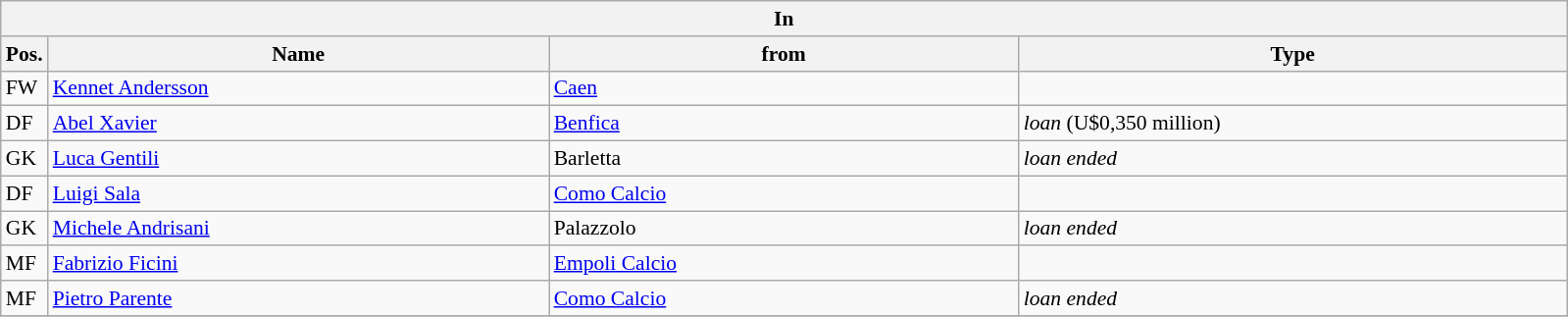<table class="wikitable" style="font-size:90%;">
<tr>
<th colspan="4">In</th>
</tr>
<tr>
<th width=3%>Pos.</th>
<th width=32%>Name</th>
<th width=30%>from</th>
<th width=35%>Type</th>
</tr>
<tr>
<td>FW</td>
<td><a href='#'>Kennet Andersson</a></td>
<td><a href='#'>Caen</a></td>
<td></td>
</tr>
<tr>
<td>DF</td>
<td><a href='#'>Abel Xavier</a></td>
<td><a href='#'>Benfica</a></td>
<td><em>loan</em> (U$0,350 million)</td>
</tr>
<tr>
<td>GK</td>
<td><a href='#'>Luca Gentili</a></td>
<td>Barletta</td>
<td><em>loan ended</em></td>
</tr>
<tr>
<td>DF</td>
<td><a href='#'>Luigi Sala</a></td>
<td><a href='#'>Como Calcio</a></td>
<td></td>
</tr>
<tr>
<td>GK</td>
<td><a href='#'>Michele Andrisani</a></td>
<td>Palazzolo</td>
<td><em>loan ended</em></td>
</tr>
<tr>
<td>MF</td>
<td><a href='#'>Fabrizio Ficini</a></td>
<td><a href='#'>Empoli Calcio</a></td>
<td></td>
</tr>
<tr>
<td>MF</td>
<td><a href='#'>Pietro Parente</a></td>
<td><a href='#'>Como Calcio</a></td>
<td><em>loan ended</em></td>
</tr>
<tr>
</tr>
</table>
